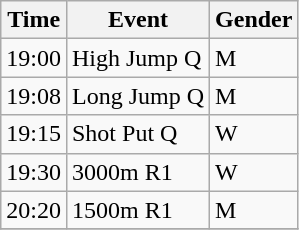<table class="wikitable sortable">
<tr>
<th>Time</th>
<th>Event</th>
<th>Gender</th>
</tr>
<tr>
<td>19:00</td>
<td>High Jump Q</td>
<td>M</td>
</tr>
<tr>
<td>19:08</td>
<td>Long Jump Q</td>
<td>M</td>
</tr>
<tr>
<td>19:15</td>
<td>Shot Put Q</td>
<td>W</td>
</tr>
<tr>
<td>19:30</td>
<td>3000m R1</td>
<td>W</td>
</tr>
<tr>
<td>20:20</td>
<td>1500m R1</td>
<td>M</td>
</tr>
<tr>
</tr>
</table>
